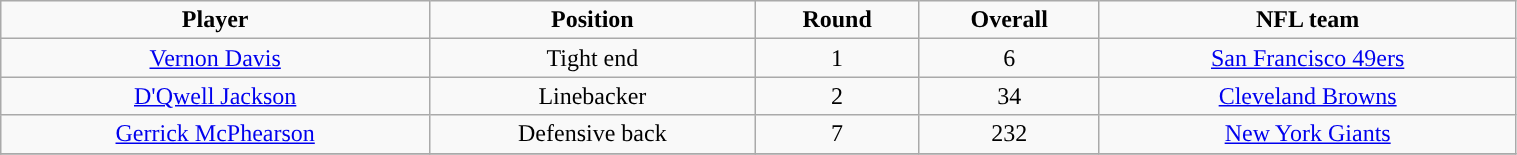<table class="wikitable" width="80%">
<tr align="center">
<td><strong>Player</strong></td>
<td><strong>Position</strong></td>
<td><strong>Round</strong></td>
<td><strong>Overall</strong></td>
<td><strong>NFL team</strong></td>
</tr>
<tr align="center" bgcolor="">
<td><a href='#'>Vernon Davis</a></td>
<td>Tight end</td>
<td>1</td>
<td>6</td>
<td><a href='#'>San Francisco 49ers</a></td>
</tr>
<tr align="center" bgcolor="">
<td><a href='#'>D'Qwell Jackson</a></td>
<td>Linebacker</td>
<td>2</td>
<td>34</td>
<td><a href='#'>Cleveland Browns</a></td>
</tr>
<tr align="center" bgcolor="">
<td><a href='#'>Gerrick McPhearson</a></td>
<td>Defensive back</td>
<td>7</td>
<td>232</td>
<td><a href='#'>New York Giants</a></td>
</tr>
<tr align="center" bgcolor="">
</tr>
</table>
